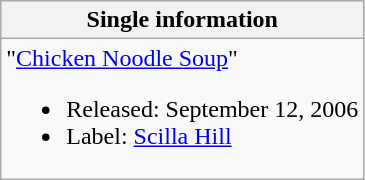<table class="wikitable">
<tr>
<th>Single information</th>
</tr>
<tr>
<td>"<a href='#'>Chicken Noodle Soup</a>"<br><ul><li>Released: September 12, 2006</li><li>Label: <a href='#'>Scilla Hill</a></li></ul></td>
</tr>
</table>
